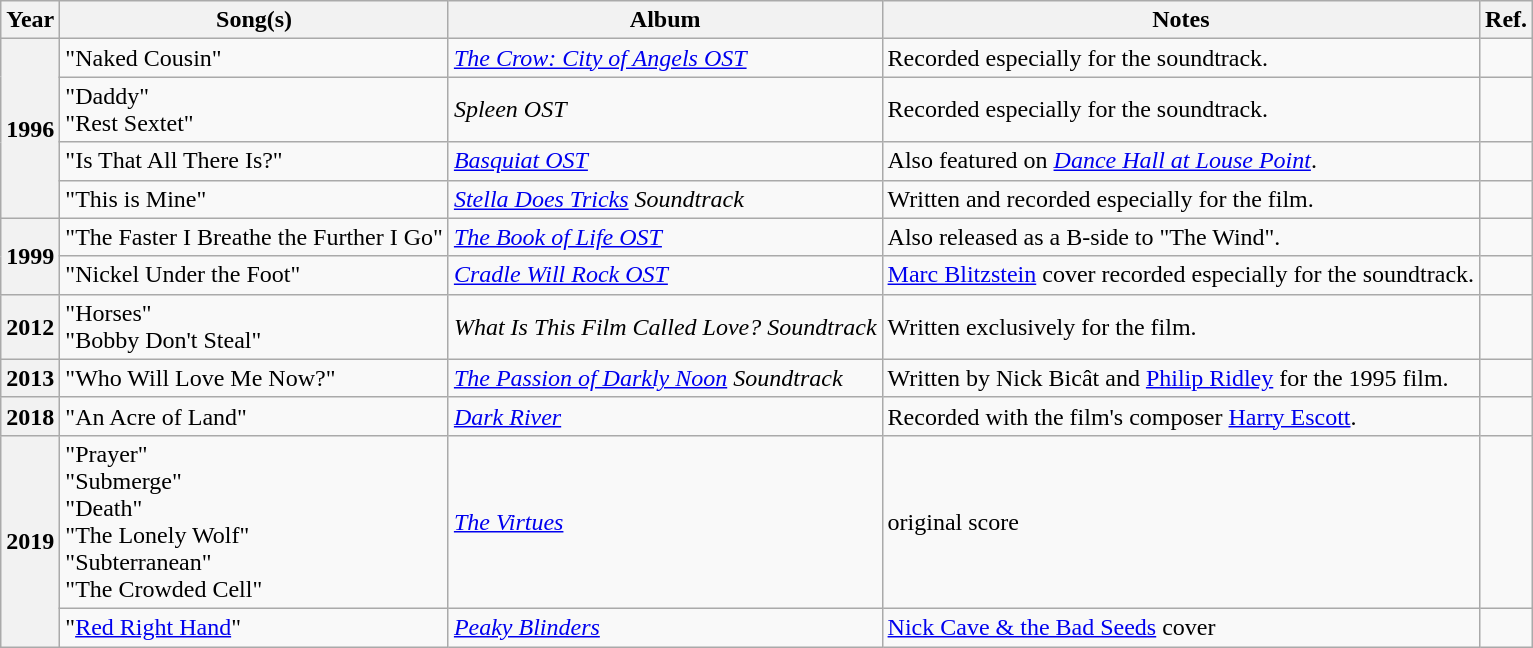<table class="wikitable" style="text-align:left;">
<tr>
<th scope="col">Year</th>
<th scope="col">Song(s)</th>
<th scope="col">Album</th>
<th scope="col">Notes</th>
<th scope="col">Ref.</th>
</tr>
<tr>
<th rowspan="4">1996</th>
<td>"Naked Cousin"</td>
<td><em><a href='#'>The Crow: City of Angels OST</a></em></td>
<td>Recorded especially for the soundtrack.</td>
<td></td>
</tr>
<tr>
<td>"Daddy"<br>"Rest Sextet"</td>
<td><em>Spleen OST</em></td>
<td>Recorded especially for the soundtrack.</td>
<td></td>
</tr>
<tr>
<td>"Is That All There Is?"</td>
<td><em><a href='#'>Basquiat OST</a></em></td>
<td>Also featured on <em><a href='#'>Dance Hall at Louse Point</a></em>.</td>
<td></td>
</tr>
<tr>
<td>"This is Mine"</td>
<td><em><a href='#'>Stella Does Tricks</a> Soundtrack</em></td>
<td>Written and recorded especially for the film.</td>
<td></td>
</tr>
<tr>
<th rowspan="2">1999</th>
<td>"The Faster I Breathe the Further I Go"</td>
<td><em><a href='#'>The Book of Life OST</a></em></td>
<td>Also released as a B-side to "The Wind".</td>
<td></td>
</tr>
<tr>
<td>"Nickel Under the Foot"</td>
<td><em><a href='#'>Cradle Will Rock OST</a></em></td>
<td><a href='#'>Marc Blitzstein</a> cover recorded especially for the soundtrack.</td>
<td></td>
</tr>
<tr>
<th>2012</th>
<td>"Horses"<br>"Bobby Don't Steal"</td>
<td><em>What Is This Film Called Love? Soundtrack</em></td>
<td>Written exclusively for the film.</td>
<td></td>
</tr>
<tr>
<th>2013</th>
<td>"Who Will Love Me Now?"</td>
<td><em><a href='#'>The Passion of Darkly Noon</a> Soundtrack</em></td>
<td>Written by Nick Bicât and <a href='#'>Philip Ridley</a> for the 1995 film.</td>
<td></td>
</tr>
<tr>
<th>2018</th>
<td>"An Acre of Land"</td>
<td><em><a href='#'>Dark River</a></em></td>
<td>Recorded with the film's composer <a href='#'>Harry Escott</a>.</td>
<td></td>
</tr>
<tr>
<th rowspan="2">2019</th>
<td>"Prayer"<br>"Submerge"<br>"Death"<br>"The Lonely Wolf"<br>"Subterranean"<br>"The Crowded Cell"</td>
<td><em><a href='#'>The Virtues</a></em></td>
<td>original score</td>
<td></td>
</tr>
<tr>
<td>"<a href='#'>Red Right Hand</a>"</td>
<td><a href='#'><em>Peaky Blinders</em></a></td>
<td><a href='#'>Nick Cave & the Bad Seeds</a> cover</td>
<td></td>
</tr>
</table>
